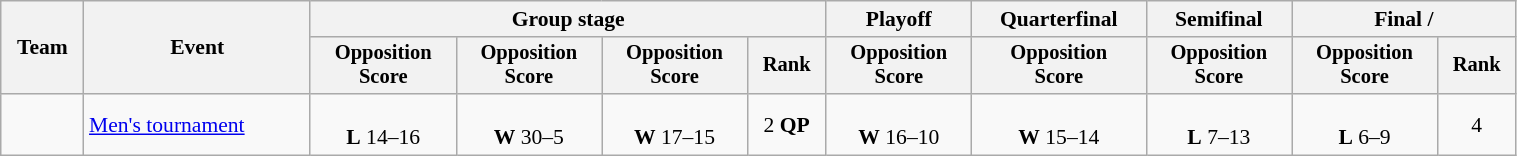<table class="wikitable" style="text-align:center; font-size:90%; width:80%;">
<tr>
<th rowspan=2>Team</th>
<th rowspan=2>Event</th>
<th colspan=4>Group stage</th>
<th>Playoff</th>
<th>Quarterfinal</th>
<th>Semifinal</th>
<th colspan=2>Final / </th>
</tr>
<tr style=font-size:95%>
<th>Opposition<br>Score</th>
<th>Opposition<br>Score</th>
<th>Opposition<br>Score</th>
<th>Rank</th>
<th>Opposition<br>Score</th>
<th>Opposition<br>Score</th>
<th>Opposition<br>Score</th>
<th>Opposition<br>Score</th>
<th>Rank</th>
</tr>
<tr>
<td align=left></td>
<td align=left><a href='#'>Men's tournament</a></td>
<td><br> <strong>L</strong> 14–16</td>
<td><br> <strong>W</strong> 30–5</td>
<td><br> <strong>W</strong> 17–15</td>
<td>2 <strong>QP</strong></td>
<td><br> <strong>W</strong> 16–10</td>
<td><br> <strong>W</strong> 15–14</td>
<td><br> <strong>L</strong> 7–13</td>
<td><br> <strong>L</strong> 6–9</td>
<td>4</td>
</tr>
</table>
